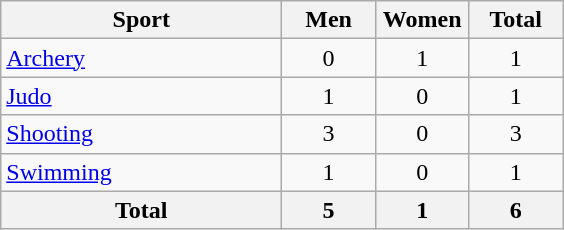<table class="wikitable sortable" style="text-align:center;">
<tr>
<th width=180>Sport</th>
<th width=55>Men</th>
<th width=55>Women</th>
<th width=55>Total</th>
</tr>
<tr>
<td align=left><a href='#'>Archery</a></td>
<td>0</td>
<td>1</td>
<td>1</td>
</tr>
<tr>
<td align=left><a href='#'>Judo</a></td>
<td>1</td>
<td>0</td>
<td>1</td>
</tr>
<tr>
<td align=left><a href='#'>Shooting</a></td>
<td>3</td>
<td>0</td>
<td>3</td>
</tr>
<tr>
<td align=left><a href='#'>Swimming</a></td>
<td>1</td>
<td>0</td>
<td>1</td>
</tr>
<tr>
<th>Total</th>
<th>5</th>
<th>1</th>
<th>6</th>
</tr>
</table>
